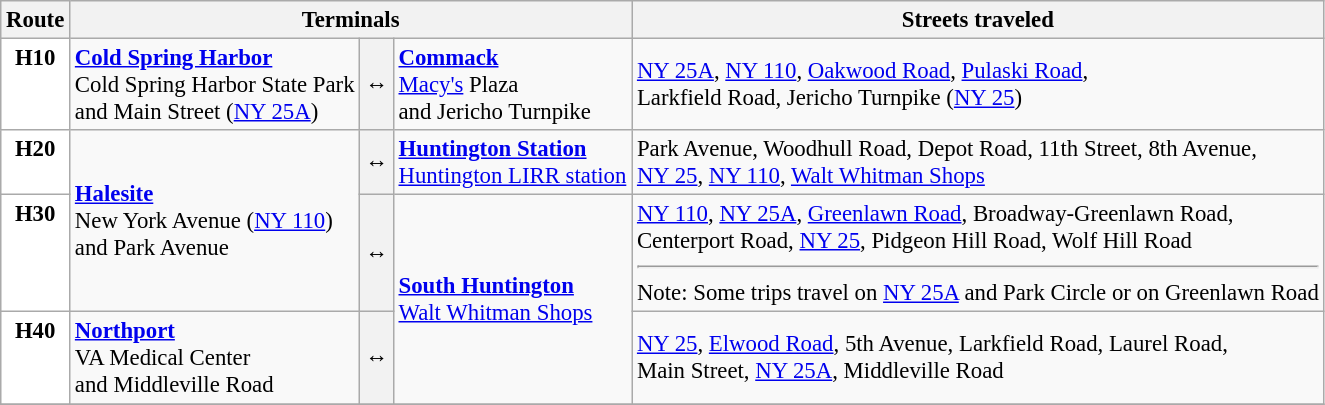<table class=wikitable style="font-size: 95%;">
<tr>
<th>Route</th>
<th colspan=3>Terminals</th>
<th>Streets traveled</th>
</tr>
<tr>
<td style="background:white; color:black" align="center" valign=top><div><strong>H10</strong></div> </td>
<td><strong><a href='#'>Cold Spring Harbor</a></strong><br>Cold Spring Harbor State Park<br>and Main Street (<a href='#'>NY 25A</a>)</td>
<th><span>↔</span></th>
<td><strong><a href='#'>Commack</a></strong><br><a href='#'>Macy's</a> Plaza<br>and Jericho Turnpike</td>
<td><a href='#'>NY 25A</a>, <a href='#'>NY 110</a>, <a href='#'>Oakwood Road</a>,  <a href='#'>Pulaski Road</a>,<br>Larkfield Road, Jericho Turnpike (<a href='#'>NY 25</a>)</td>
</tr>
<tr>
<td style="background:white; color:black" align="center" valign=top><div><strong>H20</strong></div></td>
<td rowspan=2><strong><a href='#'>Halesite</a></strong><br>New York Avenue (<a href='#'>NY 110</a>)<br>and Park Avenue</td>
<th><span>↔</span></th>
<td><strong><a href='#'>Huntington Station</a></strong><br><a href='#'>Huntington LIRR station</a></td>
<td>Park Avenue, Woodhull Road, Depot Road, 11th Street, 8th Avenue,<br><a href='#'>NY 25</a>, <a href='#'>NY 110</a>, <a href='#'>Walt Whitman Shops</a></td>
</tr>
<tr>
<td style="background:white; color:black" align="center" valign=top><div><strong>H30</strong></div></td>
<th><span>↔</span></th>
<td rowspan=2><strong><a href='#'>South Huntington</a></strong><br><a href='#'>Walt Whitman Shops</a></td>
<td><a href='#'>NY 110</a>, <a href='#'>NY 25A</a>, <a href='#'>Greenlawn Road</a>, Broadway-Greenlawn Road,<br>Centerport Road, <a href='#'>NY 25</a>, Pidgeon Hill Road, Wolf Hill Road <hr>Note: Some trips travel on <a href='#'>NY 25A</a> and Park Circle or on Greenlawn Road</td>
</tr>
<tr>
<td style="background:white; color:black" align="center" valign=top><div><strong>H40</strong></div></td>
<td><strong><a href='#'>Northport</a></strong><br>VA Medical Center<br>and Middleville Road</td>
<th><span>↔</span></th>
<td><a href='#'>NY 25</a>, <a href='#'>Elwood Road</a>, 5th Avenue, Larkfield Road, Laurel Road,<br> Main Street, <a href='#'>NY 25A</a>, Middleville Road</td>
</tr>
<tr>
</tr>
</table>
